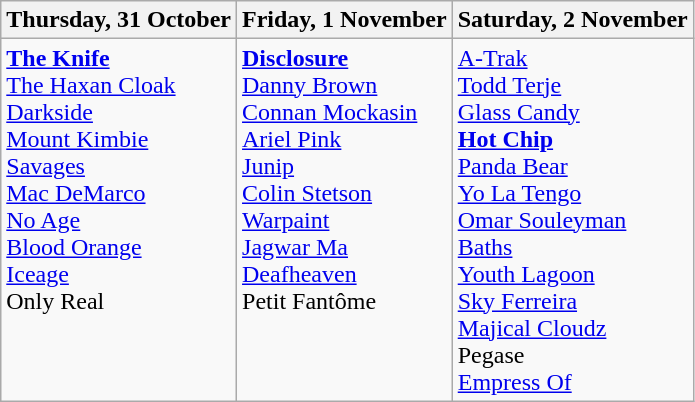<table class="wikitable">
<tr>
<th>Thursday, 31 October</th>
<th>Friday, 1 November</th>
<th>Saturday, 2 November</th>
</tr>
<tr valign="top">
<td><strong><a href='#'>The Knife</a></strong><br><a href='#'>The Haxan Cloak</a><br><a href='#'>Darkside</a><br><a href='#'>Mount Kimbie</a><br><a href='#'>Savages</a><br><a href='#'>Mac DeMarco</a><br><a href='#'>No Age</a><br><a href='#'>Blood Orange</a><br><a href='#'>Iceage</a><br>Only Real</td>
<td><strong><a href='#'>Disclosure</a></strong><br><a href='#'>Danny Brown</a><br><a href='#'>Connan Mockasin</a><br><a href='#'>Ariel Pink</a><br><a href='#'>Junip</a><br><a href='#'>Colin Stetson</a><br><a href='#'>Warpaint</a><br><a href='#'>Jagwar Ma</a><br><a href='#'>Deafheaven</a><br>Petit Fantôme</td>
<td><a href='#'>A-Trak</a><br><a href='#'>Todd Terje</a><br><a href='#'>Glass Candy</a><br><strong><a href='#'>Hot Chip</a></strong><br><a href='#'>Panda Bear</a><br><a href='#'>Yo La Tengo</a><br><a href='#'>Omar Souleyman</a><br><a href='#'>Baths</a><br><a href='#'>Youth Lagoon</a><br><a href='#'>Sky Ferreira</a><br><a href='#'>Majical Cloudz</a><br>Pegase<br><a href='#'>Empress Of</a></td>
</tr>
</table>
